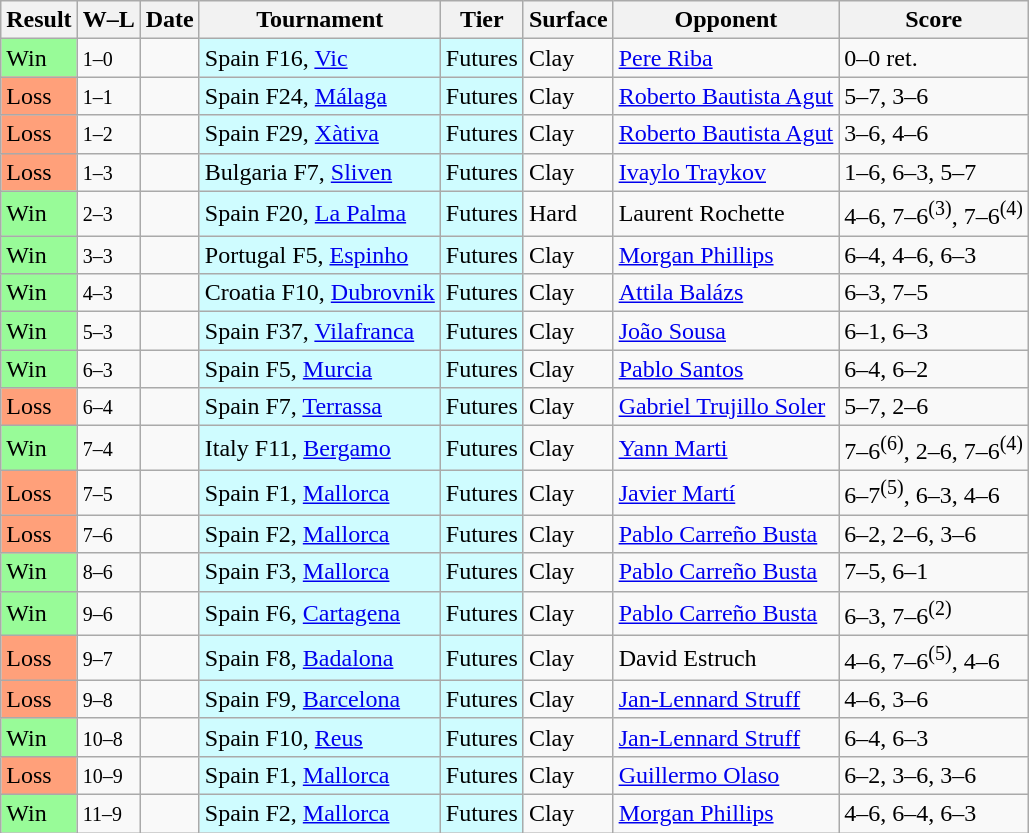<table class="sortable wikitable">
<tr>
<th>Result</th>
<th class="unsortable">W–L</th>
<th>Date</th>
<th>Tournament</th>
<th>Tier</th>
<th>Surface</th>
<th>Opponent</th>
<th class="unsortable">Score</th>
</tr>
<tr>
<td style="background:#98fb98;">Win</td>
<td><small>1–0</small></td>
<td></td>
<td style="background:#cffcff;">Spain F16, <a href='#'>Vic</a></td>
<td style="background:#cffcff;">Futures</td>
<td>Clay</td>
<td> <a href='#'>Pere Riba</a></td>
<td>0–0 ret.</td>
</tr>
<tr>
<td style="background:#ffa07a;">Loss</td>
<td><small>1–1</small></td>
<td></td>
<td style="background:#cffcff;">Spain F24, <a href='#'>Málaga</a></td>
<td style="background:#cffcff;">Futures</td>
<td>Clay</td>
<td> <a href='#'>Roberto Bautista Agut</a></td>
<td>5–7, 3–6</td>
</tr>
<tr>
<td style="background:#ffa07a;">Loss</td>
<td><small>1–2</small></td>
<td></td>
<td style="background:#cffcff;">Spain F29, <a href='#'>Xàtiva</a></td>
<td style="background:#cffcff;">Futures</td>
<td>Clay</td>
<td> <a href='#'>Roberto Bautista Agut</a></td>
<td>3–6, 4–6</td>
</tr>
<tr>
<td style="background:#ffa07a;">Loss</td>
<td><small>1–3</small></td>
<td></td>
<td style="background:#cffcff;">Bulgaria F7, <a href='#'>Sliven</a></td>
<td style="background:#cffcff;">Futures</td>
<td>Clay</td>
<td> <a href='#'>Ivaylo Traykov</a></td>
<td>1–6, 6–3, 5–7</td>
</tr>
<tr>
<td style="background:#98fb98;">Win</td>
<td><small>2–3</small></td>
<td></td>
<td style="background:#cffcff;">Spain F20, <a href='#'>La Palma</a></td>
<td style="background:#cffcff;">Futures</td>
<td>Hard</td>
<td> Laurent Rochette</td>
<td>4–6, 7–6<sup>(3)</sup>, 7–6<sup>(4)</sup></td>
</tr>
<tr>
<td style="background:#98fb98;">Win</td>
<td><small>3–3</small></td>
<td></td>
<td style="background:#cffcff;">Portugal F5, <a href='#'>Espinho</a></td>
<td style="background:#cffcff;">Futures</td>
<td>Clay</td>
<td> <a href='#'>Morgan Phillips</a></td>
<td>6–4, 4–6, 6–3</td>
</tr>
<tr>
<td style="background:#98fb98;">Win</td>
<td><small>4–3</small></td>
<td></td>
<td style="background:#cffcff;">Croatia F10, <a href='#'>Dubrovnik</a></td>
<td style="background:#cffcff;">Futures</td>
<td>Clay</td>
<td> <a href='#'>Attila Balázs</a></td>
<td>6–3, 7–5</td>
</tr>
<tr>
<td style="background:#98fb98;">Win</td>
<td><small>5–3</small></td>
<td></td>
<td style="background:#cffcff;">Spain F37, <a href='#'>Vilafranca</a></td>
<td style="background:#cffcff;">Futures</td>
<td>Clay</td>
<td> <a href='#'>João Sousa</a></td>
<td>6–1, 6–3</td>
</tr>
<tr>
<td style="background:#98fb98;">Win</td>
<td><small>6–3</small></td>
<td></td>
<td style="background:#cffcff;">Spain F5, <a href='#'>Murcia</a></td>
<td style="background:#cffcff;">Futures</td>
<td>Clay</td>
<td> <a href='#'>Pablo Santos</a></td>
<td>6–4, 6–2</td>
</tr>
<tr>
<td style="background:#ffa07a;">Loss</td>
<td><small>6–4</small></td>
<td></td>
<td style="background:#cffcff;">Spain F7, <a href='#'>Terrassa</a></td>
<td style="background:#cffcff;">Futures</td>
<td>Clay</td>
<td> <a href='#'>Gabriel Trujillo Soler</a></td>
<td>5–7, 2–6</td>
</tr>
<tr>
<td style="background:#98fb98;">Win</td>
<td><small>7–4</small></td>
<td></td>
<td style="background:#cffcff;">Italy F11, <a href='#'>Bergamo</a></td>
<td style="background:#cffcff;">Futures</td>
<td>Clay</td>
<td> <a href='#'>Yann Marti</a></td>
<td>7–6<sup>(6)</sup>, 2–6, 7–6<sup>(4)</sup></td>
</tr>
<tr>
<td style="background:#ffa07a;">Loss</td>
<td><small>7–5</small></td>
<td></td>
<td style="background:#cffcff;">Spain F1, <a href='#'>Mallorca</a></td>
<td style="background:#cffcff;">Futures</td>
<td>Clay</td>
<td> <a href='#'>Javier Martí</a></td>
<td>6–7<sup>(5)</sup>, 6–3, 4–6</td>
</tr>
<tr>
<td style="background:#ffa07a;">Loss</td>
<td><small>7–6</small></td>
<td></td>
<td style="background:#cffcff;">Spain F2, <a href='#'>Mallorca</a></td>
<td style="background:#cffcff;">Futures</td>
<td>Clay</td>
<td> <a href='#'>Pablo Carreño Busta</a></td>
<td>6–2, 2–6, 3–6</td>
</tr>
<tr>
<td style="background:#98fb98;">Win</td>
<td><small>8–6</small></td>
<td></td>
<td style="background:#cffcff;">Spain F3, <a href='#'>Mallorca</a></td>
<td style="background:#cffcff;">Futures</td>
<td>Clay</td>
<td> <a href='#'>Pablo Carreño Busta</a></td>
<td>7–5, 6–1</td>
</tr>
<tr>
<td style="background:#98fb98;">Win</td>
<td><small>9–6</small></td>
<td></td>
<td style="background:#cffcff;">Spain F6, <a href='#'>Cartagena</a></td>
<td style="background:#cffcff;">Futures</td>
<td>Clay</td>
<td> <a href='#'>Pablo Carreño Busta</a></td>
<td>6–3, 7–6<sup>(2)</sup></td>
</tr>
<tr>
<td style="background:#ffa07a;">Loss</td>
<td><small>9–7</small></td>
<td></td>
<td style="background:#cffcff;">Spain F8, <a href='#'>Badalona</a></td>
<td style="background:#cffcff;">Futures</td>
<td>Clay</td>
<td> David Estruch</td>
<td>4–6, 7–6<sup>(5)</sup>, 4–6</td>
</tr>
<tr>
<td style="background:#ffa07a;">Loss</td>
<td><small>9–8</small></td>
<td></td>
<td style="background:#cffcff;">Spain F9, <a href='#'>Barcelona</a></td>
<td style="background:#cffcff;">Futures</td>
<td>Clay</td>
<td> <a href='#'>Jan-Lennard Struff</a></td>
<td>4–6, 3–6</td>
</tr>
<tr>
<td style="background:#98fb98;">Win</td>
<td><small>10–8</small></td>
<td></td>
<td style="background:#cffcff;">Spain F10, <a href='#'>Reus</a></td>
<td style="background:#cffcff;">Futures</td>
<td>Clay</td>
<td> <a href='#'>Jan-Lennard Struff</a></td>
<td>6–4, 6–3</td>
</tr>
<tr>
<td style="background:#ffa07a;">Loss</td>
<td><small>10–9</small></td>
<td></td>
<td style="background:#cffcff;">Spain F1, <a href='#'>Mallorca</a></td>
<td style="background:#cffcff;">Futures</td>
<td>Clay</td>
<td> <a href='#'>Guillermo Olaso</a></td>
<td>6–2, 3–6, 3–6</td>
</tr>
<tr>
<td style="background:#98fb98;">Win</td>
<td><small>11–9</small></td>
<td></td>
<td style="background:#cffcff;">Spain F2, <a href='#'>Mallorca</a></td>
<td style="background:#cffcff;">Futures</td>
<td>Clay</td>
<td> <a href='#'>Morgan Phillips</a></td>
<td>4–6, 6–4, 6–3</td>
</tr>
</table>
